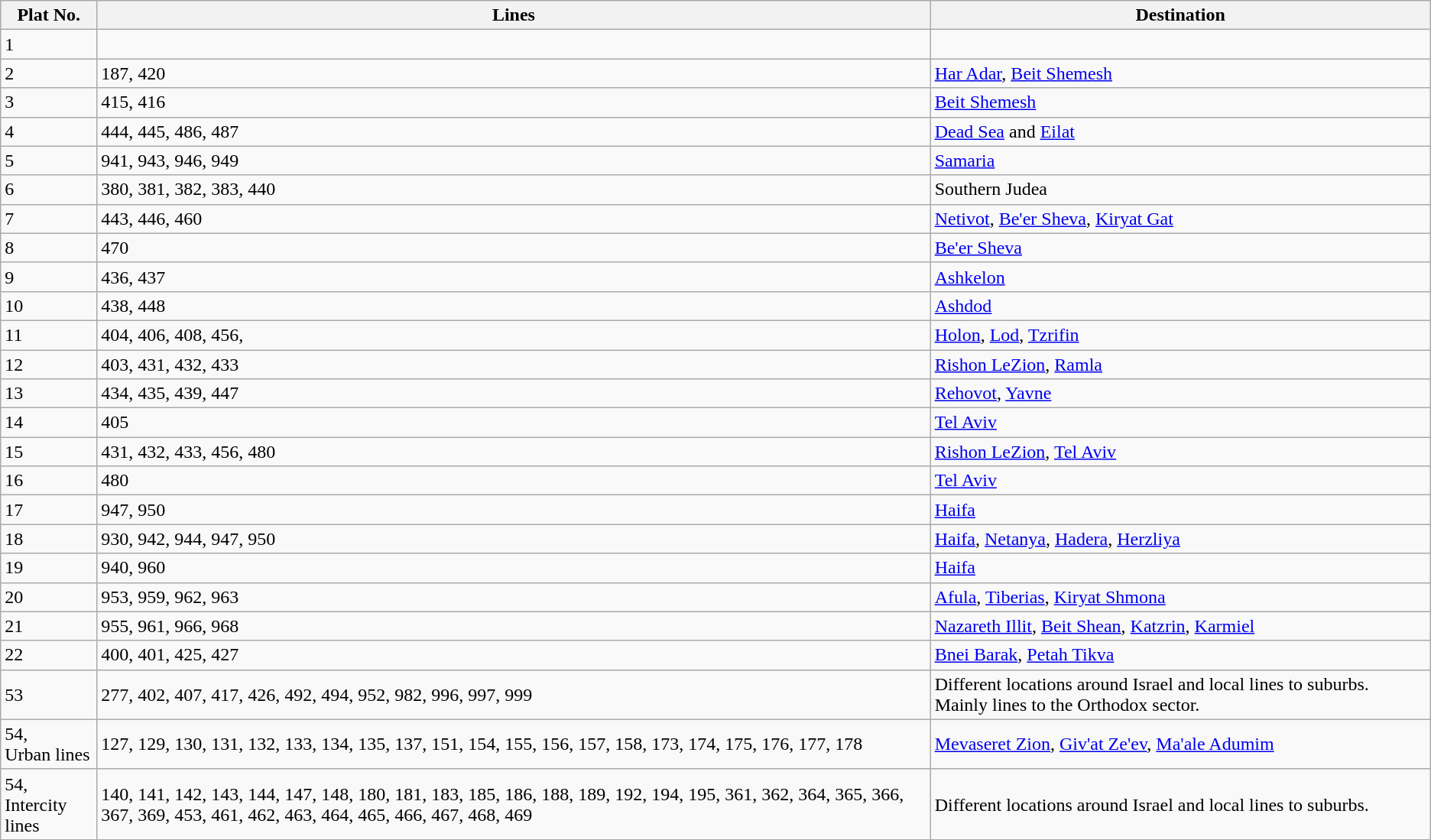<table class="wikitable">
<tr>
<th>Plat No.</th>
<th>Lines</th>
<th>Destination</th>
</tr>
<tr>
<td>1</td>
<td></td>
<td></td>
</tr>
<tr>
<td>2</td>
<td>187, 420</td>
<td><a href='#'>Har Adar</a>, <a href='#'>Beit Shemesh</a></td>
</tr>
<tr>
<td>3</td>
<td>415, 416</td>
<td><a href='#'>Beit Shemesh</a></td>
</tr>
<tr>
<td>4</td>
<td>444, 445, 486, 487</td>
<td><a href='#'>Dead Sea</a> and <a href='#'>Eilat</a></td>
</tr>
<tr>
<td>5</td>
<td>941, 943, 946, 949</td>
<td><a href='#'>Samaria</a></td>
</tr>
<tr>
<td>6</td>
<td>380, 381, 382, 383, 440</td>
<td>Southern Judea</td>
</tr>
<tr>
<td>7</td>
<td>443, 446, 460</td>
<td><a href='#'>Netivot</a>, <a href='#'>Be'er Sheva</a>, <a href='#'>Kiryat Gat</a></td>
</tr>
<tr>
<td>8</td>
<td>470</td>
<td><a href='#'>Be'er Sheva</a></td>
</tr>
<tr>
<td>9</td>
<td>436, 437</td>
<td><a href='#'>Ashkelon</a></td>
</tr>
<tr>
<td>10</td>
<td>438, 448</td>
<td><a href='#'>Ashdod</a></td>
</tr>
<tr>
<td>11</td>
<td>404, 406, 408, 456,</td>
<td><a href='#'>Holon</a>, <a href='#'>Lod</a>, <a href='#'>Tzrifin</a></td>
</tr>
<tr>
<td>12</td>
<td>403, 431, 432, 433</td>
<td><a href='#'>Rishon LeZion</a>, <a href='#'>Ramla</a></td>
</tr>
<tr>
<td>13</td>
<td>434, 435, 439, 447</td>
<td><a href='#'>Rehovot</a>, <a href='#'>Yavne</a></td>
</tr>
<tr>
<td>14</td>
<td>405</td>
<td><a href='#'>Tel Aviv</a></td>
</tr>
<tr>
<td>15</td>
<td>431, 432, 433, 456, 480</td>
<td><a href='#'>Rishon LeZion</a>, <a href='#'>Tel Aviv</a></td>
</tr>
<tr>
<td>16</td>
<td>480</td>
<td><a href='#'>Tel Aviv</a></td>
</tr>
<tr>
<td>17</td>
<td>947, 950</td>
<td><a href='#'>Haifa</a></td>
</tr>
<tr>
<td>18</td>
<td>930, 942, 944, 947, 950</td>
<td><a href='#'>Haifa</a>, <a href='#'>Netanya</a>, <a href='#'>Hadera</a>, <a href='#'>Herzliya</a></td>
</tr>
<tr>
<td>19</td>
<td>940, 960</td>
<td><a href='#'>Haifa</a></td>
</tr>
<tr>
<td>20</td>
<td>953, 959, 962, 963</td>
<td><a href='#'>Afula</a>, <a href='#'>Tiberias</a>, <a href='#'>Kiryat Shmona</a></td>
</tr>
<tr>
<td>21</td>
<td>955, 961, 966, 968</td>
<td><a href='#'>Nazareth Illit</a>, <a href='#'>Beit Shean</a>, <a href='#'>Katzrin</a>, <a href='#'>Karmiel</a></td>
</tr>
<tr>
<td>22</td>
<td>400, 401, 425, 427</td>
<td><a href='#'>Bnei Barak</a>, <a href='#'>Petah Tikva</a></td>
</tr>
<tr>
<td>53</td>
<td>277, 402, 407, 417, 426, 492, 494, 952, 982, 996, 997, 999</td>
<td>Different locations around Israel and local lines to suburbs. Mainly lines to the Orthodox sector.</td>
</tr>
<tr>
<td>54,<br>Urban lines</td>
<td>127, 129, 130, 131, 132, 133, 134, 135, 137, 151, 154, 155, 156, 157, 158, 173, 174, 175, 176, 177, 178</td>
<td><a href='#'>Mevaseret Zion</a>, <a href='#'>Giv'at Ze'ev</a>, <a href='#'>Ma'ale Adumim</a></td>
</tr>
<tr>
<td>54,<br>Intercity lines</td>
<td>140, 141, 142, 143, 144, 147, 148, 180, 181, 183, 185, 186, 188, 189, 192, 194, 195, 361, 362, 364, 365, 366, 367, 369, 453, 461, 462, 463, 464, 465, 466, 467, 468, 469</td>
<td>Different locations around Israel and local lines to suburbs.</td>
</tr>
<tr>
</tr>
</table>
